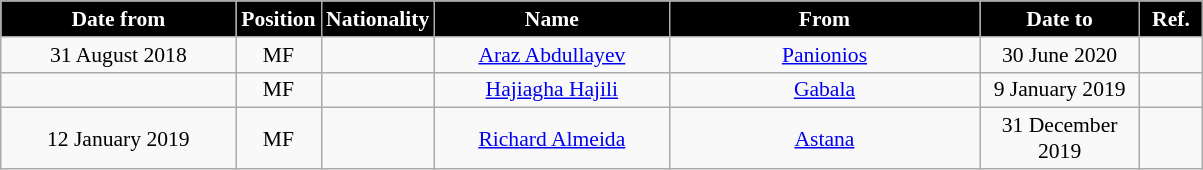<table class="wikitable" style="text-align:center; font-size:90%; ">
<tr>
<th style="background:#000000; color:#fff; width:150px;">Date from</th>
<th style="background:#000000; color:#fff; width:50px;">Position</th>
<th style="background:#000000; color:#fff; width:50px;">Nationality</th>
<th style="background:#000000; color:#fff; width:150px;">Name</th>
<th style="background:#000000; color:#fff; width:200px;">From</th>
<th style="background:#000000; color:#fff; width:100px;">Date to</th>
<th style="background:#000000; color:#fff; width:35px;">Ref.</th>
</tr>
<tr>
<td>31 August 2018</td>
<td>MF</td>
<td></td>
<td><a href='#'>Araz Abdullayev</a></td>
<td><a href='#'>Panionios</a></td>
<td>30 June 2020</td>
<td></td>
</tr>
<tr>
<td></td>
<td>MF</td>
<td></td>
<td><a href='#'>Hajiagha Hajili</a></td>
<td><a href='#'>Gabala</a></td>
<td>9 January 2019</td>
<td></td>
</tr>
<tr>
<td>12 January 2019</td>
<td>MF</td>
<td></td>
<td><a href='#'>Richard Almeida</a></td>
<td><a href='#'>Astana</a></td>
<td>31 December 2019</td>
<td></td>
</tr>
</table>
